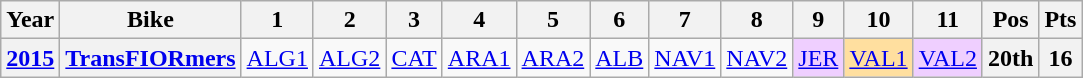<table class="wikitable" style="text-align:center;">
<tr>
<th>Year</th>
<th>Bike</th>
<th>1</th>
<th>2</th>
<th>3</th>
<th>4</th>
<th>5</th>
<th>6</th>
<th>7</th>
<th>8</th>
<th>9</th>
<th>10</th>
<th>11</th>
<th>Pos</th>
<th>Pts</th>
</tr>
<tr>
<th><a href='#'>2015</a></th>
<th><a href='#'>TransFIORmers</a></th>
<td><a href='#'>ALG1</a></td>
<td><a href='#'>ALG2</a></td>
<td><a href='#'>CAT</a></td>
<td><a href='#'>ARA1</a></td>
<td><a href='#'>ARA2</a></td>
<td><a href='#'>ALB</a></td>
<td><a href='#'>NAV1</a></td>
<td><a href='#'>NAV2</a></td>
<td style="background:#efcfff;"><a href='#'>JER</a><br></td>
<td style="background:#ffdf9f;"><a href='#'>VAL1</a><br></td>
<td style="background:#efcfff;"><a href='#'>VAL2</a><br></td>
<th>20th</th>
<th>16</th>
</tr>
</table>
